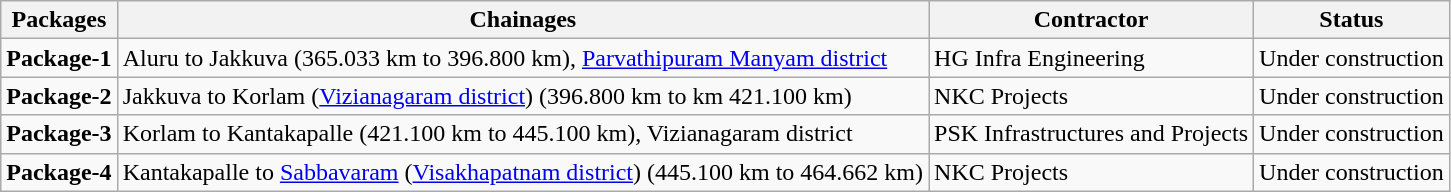<table class="wikitable sortable">
<tr>
<th>Packages</th>
<th>Chainages</th>
<th>Contractor</th>
<th>Status</th>
</tr>
<tr>
<td><strong>Package-1</strong></td>
<td>Aluru to Jakkuva (365.033 km to 396.800 km), <a href='#'>Parvathipuram Manyam district</a></td>
<td>HG Infra Engineering</td>
<td>Under construction</td>
</tr>
<tr>
<td><strong>Package-2</strong></td>
<td>Jakkuva to Korlam (<a href='#'>Vizianagaram district</a>) (396.800 km to km 421.100 km)</td>
<td>NKC Projects</td>
<td>Under construction</td>
</tr>
<tr>
<td><strong>Package-3</strong></td>
<td>Korlam to Kantakapalle (421.100 km to 445.100 km), Vizianagaram district</td>
<td>PSK Infrastructures and Projects</td>
<td>Under construction</td>
</tr>
<tr>
<td><strong>Package-4</strong></td>
<td>Kantakapalle to <a href='#'>Sabbavaram</a> (<a href='#'>Visakhapatnam district</a>) (445.100 km to 464.662 km)</td>
<td>NKC Projects</td>
<td>Under construction</td>
</tr>
</table>
